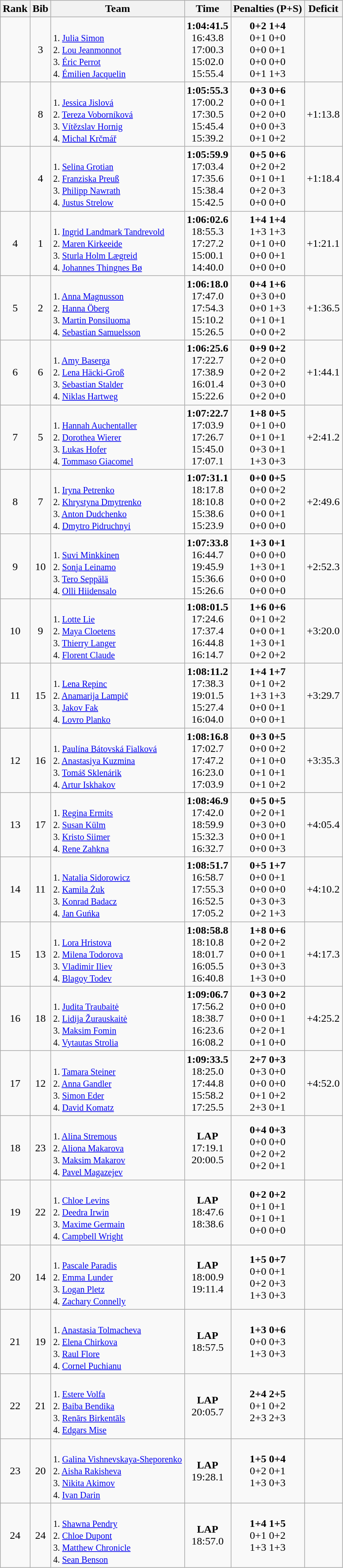<table class="wikitable sortable" style="text-align:center">
<tr>
<th>Rank</th>
<th>Bib</th>
<th>Team</th>
<th>Time</th>
<th>Penalties (P+S)</th>
<th>Deficit</th>
</tr>
<tr>
<td></td>
<td>3</td>
<td align=left><br><small>1. <a href='#'>Julia Simon</a><br>2. <a href='#'>Lou Jeanmonnot</a><br>3. <a href='#'>Éric Perrot</a><br>4. <a href='#'>Émilien Jacquelin</a></small></td>
<td><strong>1:04:41.5</strong><br>16:43.8<br>17:00.3<br>15:02.0<br>15:55.4</td>
<td><strong>0+2 1+4</strong><br>0+1 0+0<br>0+0 0+1<br>0+0 0+0<br>0+1 1+3</td>
<td></td>
</tr>
<tr>
<td></td>
<td>8</td>
<td align=left><br><small>1. <a href='#'>Jessica Jislová</a><br>2. <a href='#'>Tereza Voborníková</a><br>3. <a href='#'>Vítězslav Hornig</a><br>4. <a href='#'>Michal Krčmář</a></small></td>
<td><strong>1:05:55.3</strong><br>17:00.2<br>17:30.5<br>15:45.4<br>15:39.2</td>
<td><strong>0+3 0+6</strong><br>0+0 0+1<br>0+2 0+0<br>0+0 0+3<br>0+1 0+2</td>
<td>+1:13.8</td>
</tr>
<tr>
<td></td>
<td>4</td>
<td align=left><br><small>1. <a href='#'>Selina Grotian</a><br>2. <a href='#'>Franziska Preuß</a><br>3. <a href='#'>Philipp Nawrath</a><br>4. <a href='#'>Justus Strelow</a></small></td>
<td><strong>1:05:59.9</strong><br>17:03.4<br>17:35.6<br>15:38.4<br>15:42.5</td>
<td><strong>0+5 0+6</strong><br>0+2 0+2<br>0+1 0+1<br>0+2 0+3<br>0+0 0+0</td>
<td>+1:18.4</td>
</tr>
<tr>
<td>4</td>
<td>1</td>
<td align=left><br><small>1. <a href='#'>Ingrid Landmark Tandrevold</a><br>2. <a href='#'>Maren Kirkeeide</a><br>3. <a href='#'>Sturla Holm Lægreid</a><br>4. <a href='#'>Johannes Thingnes Bø</a></small></td>
<td><strong>1:06:02.6</strong><br>18:55.3<br>17:27.2<br>15:00.1<br>14:40.0</td>
<td><strong>1+4 1+4</strong><br>1+3 1+3<br>0+1 0+0<br>0+0 0+1<br>0+0 0+0</td>
<td>+1:21.1</td>
</tr>
<tr>
<td>5</td>
<td>2</td>
<td align=left><br><small>1. <a href='#'>Anna Magnusson</a><br>2. <a href='#'>Hanna Öberg</a><br>3. <a href='#'>Martin Ponsiluoma</a><br>4. <a href='#'>Sebastian Samuelsson</a></small></td>
<td><strong>1:06:18.0</strong><br>17:47.0<br>17:54.3<br>15:10.2<br>15:26.5</td>
<td><strong>0+4 1+6</strong><br>0+3 0+0<br>0+0 1+3<br>0+1 0+1<br>0+0 0+2</td>
<td>+1:36.5</td>
</tr>
<tr>
<td>6</td>
<td>6</td>
<td align=left><br><small>1. <a href='#'>Amy Baserga</a><br>2. <a href='#'>Lena Häcki-Groß</a><br>3. <a href='#'>Sebastian Stalder</a><br>4. <a href='#'>Niklas Hartweg</a></small></td>
<td><strong>1:06:25.6</strong><br>17:22.7<br>17:38.9<br>16:01.4<br>15:22.6</td>
<td><strong>0+9 0+2</strong><br>0+2 0+0<br>0+2 0+2<br>0+3 0+0<br>0+2 0+0</td>
<td>+1:44.1</td>
</tr>
<tr>
<td>7</td>
<td>5</td>
<td align=left><br><small>1. <a href='#'>Hannah Auchentaller</a><br>2. <a href='#'>Dorothea Wierer</a><br>3. <a href='#'>Lukas Hofer</a><br>4. <a href='#'>Tommaso Giacomel</a></small></td>
<td><strong>1:07:22.7</strong><br>17:03.9<br>17:26.7<br>15:45.0<br>17:07.1</td>
<td><strong>1+8 0+5</strong><br>0+1 0+0<br>0+1 0+1<br>0+3 0+1<br>1+3 0+3</td>
<td>+2:41.2</td>
</tr>
<tr>
<td>8</td>
<td>7</td>
<td align=left><br><small>1. <a href='#'>Iryna Petrenko</a><br>2. <a href='#'>Khrystyna Dmytrenko</a><br>3. <a href='#'>Anton Dudchenko</a><br>4. <a href='#'>Dmytro Pidruchnyi</a></small></td>
<td><strong>1:07:31.1</strong><br>18:17.8<br>18:10.8<br>15:38.6<br>15:23.9</td>
<td><strong>0+0 0+5</strong><br>0+0 0+2<br>0+0 0+2<br>0+0 0+1<br>0+0 0+0</td>
<td>+2:49.6</td>
</tr>
<tr>
<td>9</td>
<td>10</td>
<td align=left><br><small>1. <a href='#'>Suvi Minkkinen</a><br>2. <a href='#'>Sonja Leinamo</a><br>3. <a href='#'>Tero Seppälä</a><br>4. <a href='#'>Olli Hiidensalo</a></small></td>
<td><strong>1:07:33.8</strong><br>16:44.7<br>19:45.9<br>15:36.6<br>15:26.6</td>
<td><strong>1+3 0+1</strong><br>0+0 0+0<br>1+3 0+1<br>0+0 0+0<br>0+0 0+0</td>
<td>+2:52.3</td>
</tr>
<tr>
<td>10</td>
<td>9</td>
<td align=left><br><small>1. <a href='#'>Lotte Lie</a><br>2. <a href='#'>Maya Cloetens</a><br>3. <a href='#'>Thierry Langer</a><br>4. <a href='#'>Florent Claude</a></small></td>
<td><strong>1:08:01.5</strong><br>17:24.6<br>17:37.4<br>16:44.8<br>16:14.7</td>
<td><strong>1+6 0+6</strong><br>0+1 0+2<br>0+0 0+1<br>1+3 0+1<br>0+2 0+2</td>
<td>+3:20.0</td>
</tr>
<tr>
<td>11</td>
<td>15</td>
<td align=left><br><small>1. <a href='#'>Lena Repinc</a><br>2. <a href='#'>Anamarija Lampič</a><br>3. <a href='#'>Jakov Fak</a><br>4. <a href='#'>Lovro Planko</a></small></td>
<td><strong>1:08:11.2</strong><br>17:38.3<br>19:01.5<br>15:27.4<br>16:04.0</td>
<td><strong>1+4 1+7</strong><br>0+1 0+2<br>1+3 1+3<br>0+0 0+1<br>0+0 0+1</td>
<td>+3:29.7</td>
</tr>
<tr>
<td>12</td>
<td>16</td>
<td align=left><br><small>1. <a href='#'>Paulína Bátovská Fialková</a><br>2. <a href='#'>Anastasiya Kuzmina</a><br>3. <a href='#'>Tomáš Sklenárik</a><br>4. <a href='#'>Artur Iskhakov</a></small></td>
<td><strong>1:08:16.8</strong><br>17:02.7<br>17:47.2<br>16:23.0<br>17:03.9</td>
<td><strong>0+3 0+5</strong><br>0+0 0+2<br>0+1 0+0<br>0+1 0+1<br>0+1 0+2</td>
<td>+3:35.3</td>
</tr>
<tr>
<td>13</td>
<td>17</td>
<td align=left><br><small>1. <a href='#'>Regina Ermits</a><br>2. <a href='#'>Susan Külm</a><br>3. <a href='#'>Kristo Siimer</a><br>4. <a href='#'>Rene Zahkna</a></small></td>
<td><strong>1:08:46.9</strong><br>17:42.0<br>18:59.9<br>15:32.3<br>16:32.7</td>
<td><strong>0+5 0+5</strong><br>0+2 0+1<br>0+3 0+0<br>0+0 0+1<br>0+0 0+3</td>
<td>+4:05.4</td>
</tr>
<tr>
<td>14</td>
<td>11</td>
<td align=left><br><small>1. <a href='#'>Natalia Sidorowicz</a><br>2. <a href='#'>Kamila Żuk</a><br>3. <a href='#'>Konrad Badacz</a><br>4. <a href='#'>Jan Guńka</a></small></td>
<td><strong>1:08:51.7</strong><br>16:58.7<br>17:55.3<br>16:52.5<br>17:05.2</td>
<td><strong>0+5 1+7</strong><br>0+0 0+1<br>0+0 0+0<br>0+3 0+3<br>0+2 1+3</td>
<td>+4:10.2</td>
</tr>
<tr>
<td>15</td>
<td>13</td>
<td align=left><br><small>1. <a href='#'>Lora Hristova</a><br>2. <a href='#'>Milena Todorova</a><br>3. <a href='#'>Vladimir Iliev</a><br>4. <a href='#'>Blagoy Todev</a></small></td>
<td><strong>1:08:58.8</strong><br>18:10.8<br>18:01.7<br>16:05.5<br>16:40.8</td>
<td><strong>1+8 0+6</strong><br>0+2 0+2<br>0+0 0+1<br>0+3 0+3<br>1+3 0+0</td>
<td>+4:17.3</td>
</tr>
<tr>
<td>16</td>
<td>18</td>
<td align=left><br><small>1. <a href='#'>Judita Traubaitė</a><br>2. <a href='#'>Lidija Žurauskaitė</a><br>3. <a href='#'>Maksim Fomin</a><br>4. <a href='#'>Vytautas Strolia</a></small></td>
<td><strong>1:09:06.7</strong><br>17:56.2<br>18:38.7<br>16:23.6<br>16:08.2</td>
<td><strong>0+3 0+2</strong><br>0+0 0+0<br>0+0 0+1<br>0+2 0+1<br>0+1 0+0</td>
<td>+4:25.2</td>
</tr>
<tr>
<td>17</td>
<td>12</td>
<td align=left><br><small>1. <a href='#'>Tamara Steiner</a><br>2. <a href='#'>Anna Gandler</a><br>3. <a href='#'>Simon Eder</a><br>4. <a href='#'>David Komatz</a></small></td>
<td><strong>1:09:33.5</strong><br>18:25.0<br>17:44.8<br>15:58.2<br>17:25.5</td>
<td><strong>2+7 0+3</strong><br>0+3 0+0<br>0+0 0+0<br>0+1 0+2<br>2+3 0+1</td>
<td>+4:52.0</td>
</tr>
<tr>
<td>18</td>
<td>23</td>
<td align=left><br><small>1. <a href='#'>Alina Stremous</a><br>2. <a href='#'>Aliona Makarova</a><br>3. <a href='#'>Maksim Makarov</a><br>4. <a href='#'>Pavel Magazejev</a></small></td>
<td><strong>LAP</strong><br>17:19.1<br>20:00.5</td>
<td><strong>0+4 0+3</strong><br>0+0 0+0<br>0+2 0+2<br>0+2 0+1</td>
<td></td>
</tr>
<tr>
<td>19</td>
<td>22</td>
<td align=left><br><small>1. <a href='#'>Chloe Levins</a><br>2. <a href='#'>Deedra Irwin</a><br>3. <a href='#'>Maxime Germain</a><br>4. <a href='#'>Campbell Wright</a></small></td>
<td><strong>LAP</strong><br>18:47.6<br>18:38.6</td>
<td><strong>0+2 0+2</strong><br>0+1 0+1<br>0+1 0+1<br>0+0 0+0</td>
<td></td>
</tr>
<tr>
<td>20</td>
<td>14</td>
<td align=left><br><small>1. <a href='#'>Pascale Paradis</a><br>2. <a href='#'>Emma Lunder</a><br>3. <a href='#'>Logan Pletz</a><br>4. <a href='#'>Zachary Connelly</a></small></td>
<td><strong>LAP</strong><br>18:00.9<br>19:11.4</td>
<td><strong>1+5 0+7</strong><br>0+0 0+1<br>0+2 0+3<br>1+3 0+3</td>
<td></td>
</tr>
<tr>
<td>21</td>
<td>19</td>
<td align=left><br><small>1. <a href='#'>Anastasia Tolmacheva</a><br>2. <a href='#'>Elena Chirkova</a><br>3. <a href='#'>Raul Flore</a><br>4. <a href='#'>Cornel Puchianu</a></small></td>
<td><strong>LAP</strong><br>18:57.5</td>
<td><strong>1+3 0+6</strong><br>0+0 0+3<br>1+3 0+3</td>
<td></td>
</tr>
<tr>
<td>22</td>
<td>21</td>
<td align=left><br><small>1. <a href='#'>Estere Volfa</a><br>2. <a href='#'>Baiba Bendika</a><br>3. <a href='#'>Renārs Birkentāls</a><br>4. <a href='#'>Edgars Mise</a></small></td>
<td><strong>LAP</strong><br>20:05.7</td>
<td><strong>2+4 2+5</strong><br>0+1 0+2<br>2+3 2+3</td>
<td></td>
</tr>
<tr>
<td>23</td>
<td>20</td>
<td align=left><br><small>1. <a href='#'>Galina Vishnevskaya-Sheporenko</a><br>2. <a href='#'>Aisha Rakisheva</a><br>3. <a href='#'>Nikita Akimov</a><br>4. <a href='#'>Ivan Darin</a></small></td>
<td><strong>LAP</strong><br>19:28.1</td>
<td><strong>1+5 0+4</strong><br>0+2 0+1<br>1+3 0+3</td>
<td></td>
</tr>
<tr>
<td>24</td>
<td>24</td>
<td align=left><br><small>1. <a href='#'>Shawna Pendry</a><br>2. <a href='#'>Chloe Dupont</a><br>3. <a href='#'>Matthew Chronicle</a><br>4. <a href='#'>Sean Benson</a></small></td>
<td><strong>LAP</strong><br>18:57.0</td>
<td><strong>1+4 1+5</strong><br>0+1 0+2<br>1+3 1+3</td>
<td></td>
</tr>
</table>
